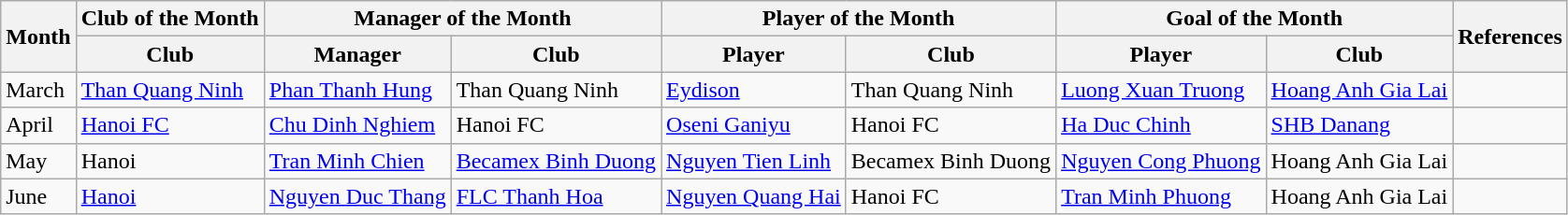<table class="wikitable">
<tr>
<th rowspan="2">Month</th>
<th>Club of the Month</th>
<th colspan="2">Manager of the Month</th>
<th colspan="2">Player of the Month</th>
<th colspan="2">Goal of the Month</th>
<th rowspan="2">References</th>
</tr>
<tr>
<th>Club</th>
<th>Manager</th>
<th>Club</th>
<th>Player</th>
<th>Club</th>
<th>Player</th>
<th>Club</th>
</tr>
<tr>
<td>March</td>
<td><a href='#'>Than Quang Ninh</a></td>
<td> <a href='#'>Phan Thanh Hung</a></td>
<td>Than Quang Ninh</td>
<td> <a href='#'>Eydison</a></td>
<td>Than Quang Ninh</td>
<td> <a href='#'>Luong Xuan Truong</a></td>
<td><a href='#'>Hoang Anh Gia Lai</a></td>
<td align=center></td>
</tr>
<tr>
<td>April</td>
<td><a href='#'>Hanoi FC</a></td>
<td> <a href='#'>Chu Dinh Nghiem</a></td>
<td>Hanoi FC</td>
<td> <a href='#'>Oseni Ganiyu</a></td>
<td>Hanoi FC</td>
<td> <a href='#'>Ha Duc Chinh</a></td>
<td><a href='#'>SHB Danang</a></td>
<td align=center></td>
</tr>
<tr>
<td>May</td>
<td>Hanoi</td>
<td> <a href='#'>Tran Minh Chien</a></td>
<td><a href='#'>Becamex Binh Duong</a></td>
<td> <a href='#'>Nguyen Tien Linh</a></td>
<td>Becamex Binh Duong</td>
<td> <a href='#'>Nguyen Cong Phuong</a></td>
<td>Hoang Anh Gia Lai</td>
<td></td>
</tr>
<tr>
<td>June</td>
<td><a href='#'>Hanoi</a></td>
<td> <a href='#'>Nguyen Duc Thang</a></td>
<td><a href='#'>FLC Thanh Hoa</a></td>
<td> <a href='#'>Nguyen Quang Hai</a></td>
<td>Hanoi FC</td>
<td> <a href='#'>Tran Minh Phuong</a></td>
<td>Hoang Anh Gia Lai</td>
<td></td>
</tr>
</table>
